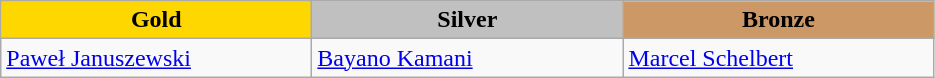<table class="wikitable" style="text-align:left">
<tr align="center">
<td width=200 bgcolor=gold><strong>Gold</strong></td>
<td width=200 bgcolor=silver><strong>Silver</strong></td>
<td width=200 bgcolor=CC9966><strong>Bronze</strong></td>
</tr>
<tr>
<td><a href='#'>Paweł Januszewski</a><br><em></em></td>
<td><a href='#'>Bayano Kamani</a><br><em></em></td>
<td><a href='#'>Marcel Schelbert</a><br><em></em></td>
</tr>
</table>
